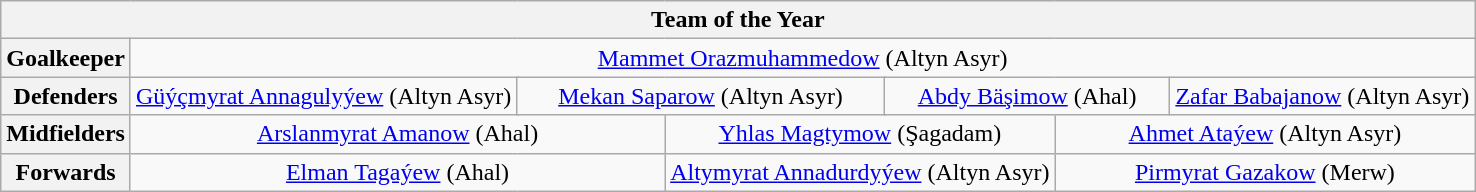<table class="wikitable" style="text-align:center">
<tr>
<th colspan="13">Team of the Year </th>
</tr>
<tr>
<th>Goalkeeper</th>
<td colspan="12"> <a href='#'>Mammet Orazmuhammedow</a> (Altyn Asyr)</td>
</tr>
<tr>
<th>Defenders</th>
<td colspan="3"> <a href='#'>Güýçmyrat Annagulyýew</a> (Altyn Asyr)</td>
<td colspan="3"> <a href='#'>Mekan Saparow</a> (Altyn Asyr)</td>
<td colspan="3"> <a href='#'>Abdy Bäşimow</a> (Ahal)</td>
<td colspan="3"> <a href='#'>Zafar Babajanow</a> (Altyn Asyr)</td>
</tr>
<tr>
<th>Midfielders</th>
<td colspan="4"> <a href='#'>Arslanmyrat Amanow</a> (Ahal)</td>
<td colspan="4"> <a href='#'>Yhlas Magtymow</a> (Şagadam)</td>
<td colspan="4"> <a href='#'>Ahmet Ataýew</a> (Altyn Asyr)</td>
</tr>
<tr>
<th>Forwards</th>
<td colspan="4"> <a href='#'>Elman Tagaýew</a> (Ahal)</td>
<td colspan="4"> <a href='#'>Altymyrat Annadurdyýew</a> (Altyn Asyr)</td>
<td colspan="4"> <a href='#'>Pirmyrat Gazakow</a> (Merw)</td>
</tr>
</table>
